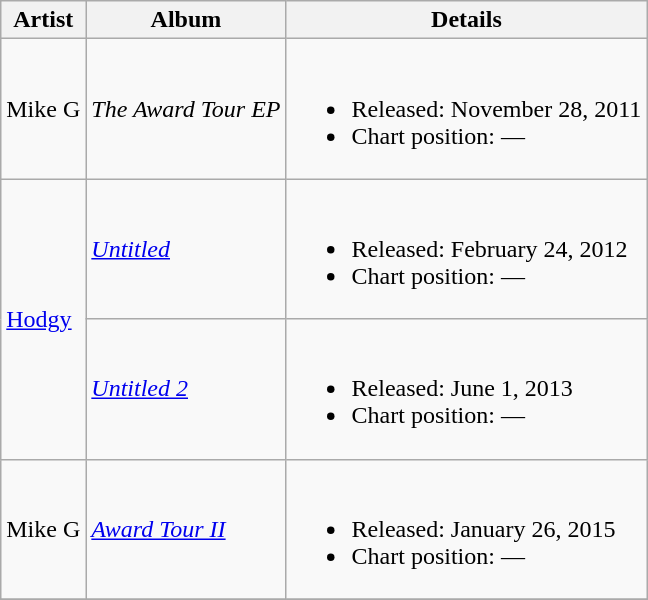<table class="wikitable sortable">
<tr>
<th>Artist</th>
<th>Album</th>
<th class="unsortable">Details</th>
</tr>
<tr>
<td>Mike G</td>
<td><em>The Award Tour EP</em></td>
<td><br><ul><li>Released: November 28, 2011</li><li>Chart position: —</li></ul></td>
</tr>
<tr>
<td rowspan="2"><a href='#'>Hodgy</a></td>
<td><em><a href='#'>Untitled</a></em></td>
<td><br><ul><li>Released: February 24, 2012</li><li>Chart position: —</li></ul></td>
</tr>
<tr>
<td><em><a href='#'>Untitled 2</a></em></td>
<td><br><ul><li>Released: June 1, 2013</li><li>Chart position: —</li></ul></td>
</tr>
<tr>
<td>Mike G</td>
<td><em><a href='#'>Award Tour II</a></em></td>
<td><br><ul><li>Released: January 26, 2015</li><li>Chart position: —</li></ul></td>
</tr>
<tr>
</tr>
</table>
